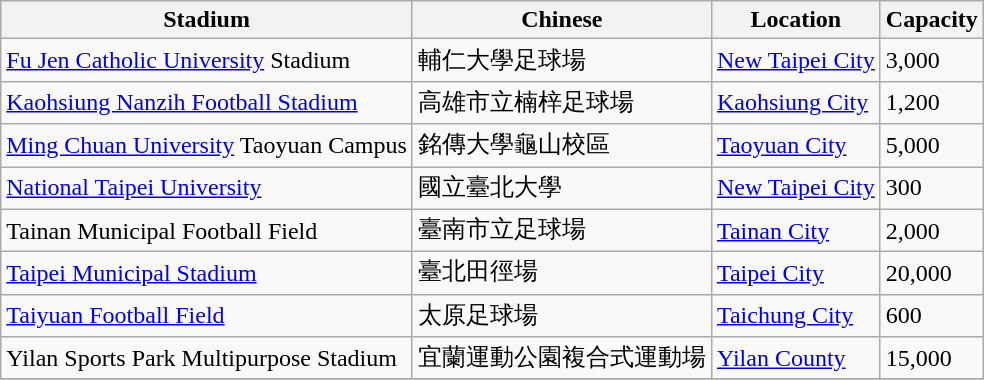<table class="wikitable sortable">
<tr>
<th>Stadium</th>
<th>Chinese</th>
<th>Location</th>
<th>Capacity</th>
</tr>
<tr>
<td><a href='#'>Fu Jen Catholic University</a> Stadium</td>
<td>輔仁大學足球場</td>
<td><a href='#'>New Taipei City</a></td>
<td>3,000</td>
</tr>
<tr>
<td><a href='#'>Kaohsiung Nanzih Football Stadium</a></td>
<td>高雄市立楠梓足球場</td>
<td><a href='#'>Kaohsiung City</a></td>
<td>1,200</td>
</tr>
<tr>
<td><a href='#'>Ming Chuan University</a> Taoyuan Campus</td>
<td>銘傳大學龜山校區</td>
<td><a href='#'>Taoyuan City</a></td>
<td>5,000</td>
</tr>
<tr>
<td><a href='#'>National Taipei University</a></td>
<td>國立臺北大學</td>
<td><a href='#'>New Taipei City</a></td>
<td>300</td>
</tr>
<tr>
<td>Tainan Municipal Football Field</td>
<td>臺南市立足球場</td>
<td><a href='#'>Tainan City</a></td>
<td>2,000</td>
</tr>
<tr>
<td><a href='#'>Taipei Municipal Stadium</a></td>
<td>臺北田徑場</td>
<td><a href='#'>Taipei City</a></td>
<td>20,000</td>
</tr>
<tr>
<td><a href='#'>Taiyuan Football Field</a></td>
<td>太原足球場</td>
<td><a href='#'>Taichung City</a></td>
<td>600</td>
</tr>
<tr>
<td>Yilan Sports Park Multipurpose Stadium</td>
<td>宜蘭運動公園複合式運動場</td>
<td><a href='#'>Yilan County</a></td>
<td>15,000</td>
</tr>
<tr>
</tr>
</table>
